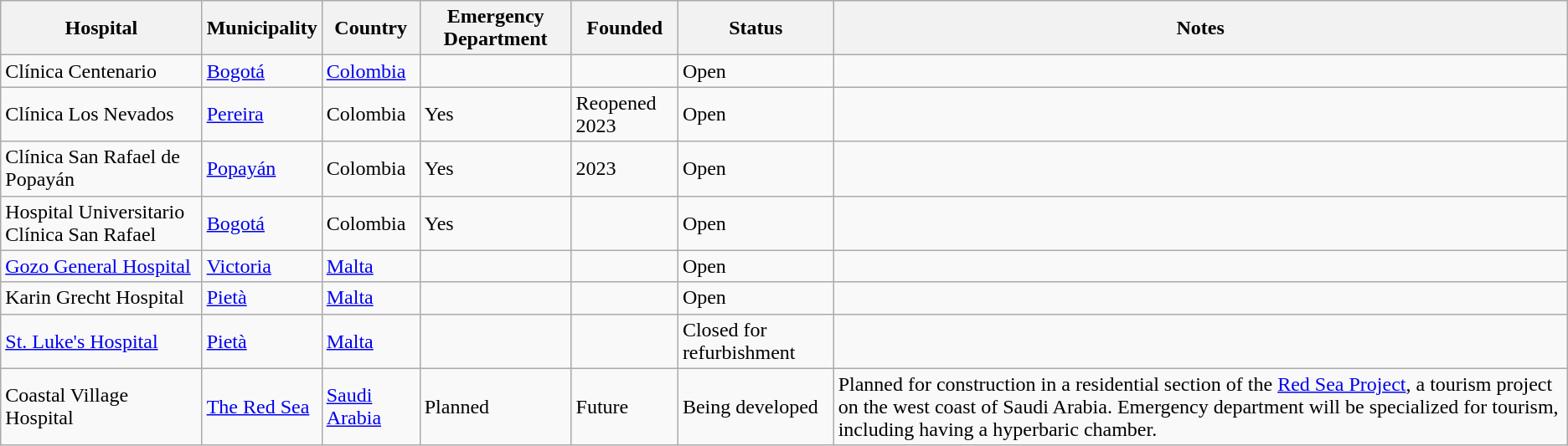<table class="wikitable sortable">
<tr>
<th>Hospital</th>
<th>Municipality</th>
<th>Country</th>
<th>Emergency Department</th>
<th>Founded</th>
<th>Status</th>
<th>Notes</th>
</tr>
<tr>
<td>Clínica Centenario</td>
<td><a href='#'>Bogotá</a></td>
<td><a href='#'>Colombia</a></td>
<td></td>
<td></td>
<td>Open</td>
<td></td>
</tr>
<tr>
<td>Clínica Los Nevados</td>
<td><a href='#'>Pereira</a></td>
<td>Colombia</td>
<td>Yes</td>
<td>Reopened 2023</td>
<td>Open</td>
<td></td>
</tr>
<tr>
<td>Clínica San Rafael de Popayán</td>
<td><a href='#'>Popayán</a></td>
<td>Colombia</td>
<td>Yes</td>
<td>2023</td>
<td>Open</td>
<td></td>
</tr>
<tr>
<td>Hospital Universitario Clínica San Rafael</td>
<td><a href='#'>Bogotá</a></td>
<td>Colombia</td>
<td>Yes</td>
<td></td>
<td>Open</td>
<td></td>
</tr>
<tr>
<td><a href='#'>Gozo General Hospital</a></td>
<td><a href='#'>Victoria</a></td>
<td><a href='#'>Malta</a></td>
<td></td>
<td></td>
<td>Open</td>
<td></td>
</tr>
<tr>
<td>Karin Grecht Hospital</td>
<td><a href='#'>Pietà</a></td>
<td><a href='#'>Malta</a></td>
<td></td>
<td></td>
<td>Open</td>
<td></td>
</tr>
<tr>
<td><a href='#'>St. Luke's Hospital</a></td>
<td><a href='#'>Pietà</a></td>
<td><a href='#'>Malta</a></td>
<td></td>
<td></td>
<td>Closed for refurbishment</td>
<td></td>
</tr>
<tr>
<td>Coastal Village Hospital</td>
<td><a href='#'>The Red Sea</a></td>
<td><a href='#'>Saudi Arabia</a></td>
<td>Planned</td>
<td>Future</td>
<td>Being developed</td>
<td>Planned for construction in a residential section of the <a href='#'>Red Sea Project</a>, a tourism project on the west coast of Saudi Arabia. Emergency department will be specialized for tourism, including having a hyperbaric chamber.</td>
</tr>
</table>
